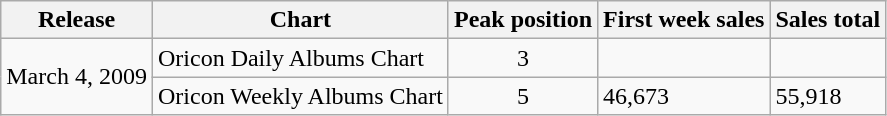<table class="wikitable">
<tr>
<th>Release</th>
<th>Chart</th>
<th>Peak position</th>
<th>First week sales</th>
<th>Sales total</th>
</tr>
<tr>
<td rowspan="4">March 4, 2009</td>
<td>Oricon Daily Albums Chart</td>
<td align="center">3</td>
<td></td>
<td></td>
</tr>
<tr>
<td>Oricon Weekly Albums Chart</td>
<td align="center">5</td>
<td>46,673</td>
<td>55,918</td>
</tr>
</table>
